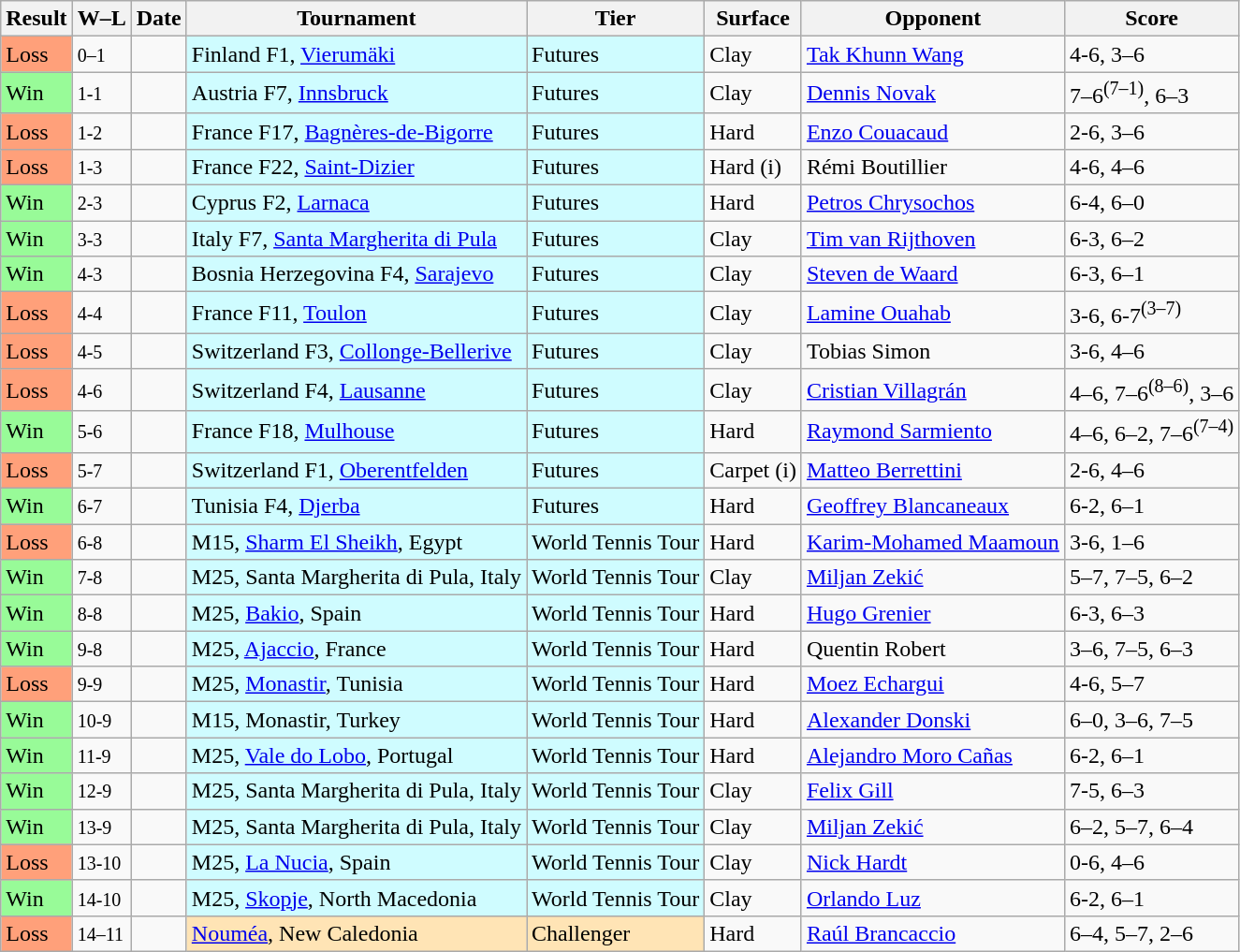<table class="sortable wikitable">
<tr>
<th>Result</th>
<th class="unsortable">W–L</th>
<th>Date</th>
<th>Tournament</th>
<th>Tier</th>
<th>Surface</th>
<th>Opponent</th>
<th class="unsortable">Score</th>
</tr>
<tr>
<td bgcolor=FFA07A>Loss</td>
<td><small>0–1</small></td>
<td></td>
<td style="background:#cffcff;">Finland F1, <a href='#'>Vierumäki</a></td>
<td style="background:#cffcff;">Futures</td>
<td>Clay</td>
<td> <a href='#'>Tak Khunn Wang</a></td>
<td>4-6, 3–6</td>
</tr>
<tr>
<td bgcolor=98FB98>Win</td>
<td><small>1-1</small></td>
<td></td>
<td style="background:#cffcff;">Austria F7, <a href='#'>Innsbruck</a></td>
<td style="background:#cffcff;">Futures</td>
<td>Clay</td>
<td> <a href='#'>Dennis Novak</a></td>
<td>7–6<sup>(7–1)</sup>, 6–3</td>
</tr>
<tr>
<td bgcolor=FFA07A>Loss</td>
<td><small>1-2</small></td>
<td></td>
<td style="background:#cffcff;">France F17, <a href='#'>Bagnères-de-Bigorre</a></td>
<td style="background:#cffcff;">Futures</td>
<td>Hard</td>
<td> <a href='#'>Enzo Couacaud</a></td>
<td>2-6, 3–6</td>
</tr>
<tr>
<td bgcolor=FFA07A>Loss</td>
<td><small>1-3</small></td>
<td></td>
<td style="background:#cffcff;">France F22, <a href='#'>Saint-Dizier</a></td>
<td style="background:#cffcff;">Futures</td>
<td>Hard (i)</td>
<td> Rémi Boutillier</td>
<td>4-6, 4–6</td>
</tr>
<tr>
<td bgcolor=98FB98>Win</td>
<td><small>2-3</small></td>
<td></td>
<td style="background:#cffcff;">Cyprus F2, <a href='#'>Larnaca</a></td>
<td style="background:#cffcff;">Futures</td>
<td>Hard</td>
<td> <a href='#'>Petros Chrysochos</a></td>
<td>6-4, 6–0</td>
</tr>
<tr>
<td bgcolor=98FB98>Win</td>
<td><small>3-3</small></td>
<td></td>
<td style="background:#cffcff;">Italy F7, <a href='#'>Santa Margherita di Pula</a></td>
<td style="background:#cffcff;">Futures</td>
<td>Clay</td>
<td> <a href='#'>Tim van Rijthoven</a></td>
<td>6-3, 6–2</td>
</tr>
<tr>
<td bgcolor=98FB98>Win</td>
<td><small>4-3</small></td>
<td></td>
<td style="background:#cffcff;">Bosnia Herzegovina F4, <a href='#'>Sarajevo</a></td>
<td style="background:#cffcff;">Futures</td>
<td>Clay</td>
<td> <a href='#'>Steven de Waard</a></td>
<td>6-3, 6–1</td>
</tr>
<tr>
<td bgcolor=FFA07A>Loss</td>
<td><small>4-4</small></td>
<td></td>
<td style="background:#cffcff;">France F11, <a href='#'>Toulon</a></td>
<td style="background:#cffcff;">Futures</td>
<td>Clay</td>
<td> <a href='#'>Lamine Ouahab</a></td>
<td>3-6, 6-7<sup>(3–7)</sup></td>
</tr>
<tr>
<td bgcolor=FFA07A>Loss</td>
<td><small>4-5</small></td>
<td></td>
<td style="background:#cffcff;">Switzerland F3, <a href='#'>Collonge-Bellerive</a></td>
<td style="background:#cffcff;">Futures</td>
<td>Clay</td>
<td> Tobias Simon</td>
<td>3-6, 4–6</td>
</tr>
<tr>
<td bgcolor=FFA07A>Loss</td>
<td><small>4-6</small></td>
<td></td>
<td style="background:#cffcff;">Switzerland F4, <a href='#'>Lausanne</a></td>
<td style="background:#cffcff;">Futures</td>
<td>Clay</td>
<td> <a href='#'>Cristian Villagrán</a></td>
<td>4–6, 7–6<sup>(8–6)</sup>, 3–6</td>
</tr>
<tr>
<td bgcolor=98FB98>Win</td>
<td><small>5-6</small></td>
<td></td>
<td style="background:#cffcff;">France F18, <a href='#'>Mulhouse</a></td>
<td style="background:#cffcff;">Futures</td>
<td>Hard</td>
<td> <a href='#'>Raymond Sarmiento</a></td>
<td>4–6, 6–2, 7–6<sup>(7–4)</sup></td>
</tr>
<tr>
<td bgcolor=FFA07A>Loss</td>
<td><small>5-7</small></td>
<td></td>
<td style="background:#cffcff;">Switzerland F1, <a href='#'>Oberentfelden</a></td>
<td style="background:#cffcff;">Futures</td>
<td>Carpet (i)</td>
<td> <a href='#'>Matteo Berrettini</a></td>
<td>2-6, 4–6</td>
</tr>
<tr>
<td bgcolor=98FB98>Win</td>
<td><small>6-7</small></td>
<td></td>
<td style="background:#cffcff;">Tunisia F4, <a href='#'>Djerba</a></td>
<td style="background:#cffcff;">Futures</td>
<td>Hard</td>
<td> <a href='#'>Geoffrey Blancaneaux</a></td>
<td>6-2, 6–1</td>
</tr>
<tr>
<td bgcolor=FFA07A>Loss</td>
<td><small>6-8</small></td>
<td></td>
<td style="background:#cffcff;">M15, <a href='#'>Sharm El Sheikh</a>, Egypt</td>
<td style="background:#cffcff;">World Tennis Tour</td>
<td>Hard</td>
<td> <a href='#'>Karim-Mohamed Maamoun</a></td>
<td>3-6, 1–6</td>
</tr>
<tr>
<td bgcolor=98FB98>Win</td>
<td><small>7-8</small></td>
<td></td>
<td style="background:#cffcff;">M25, Santa Margherita di Pula, Italy</td>
<td style="background:#cffcff;">World Tennis Tour</td>
<td>Clay</td>
<td> <a href='#'>Miljan Zekić</a></td>
<td>5–7, 7–5, 6–2</td>
</tr>
<tr>
<td bgcolor=98FB98>Win</td>
<td><small>8-8</small></td>
<td></td>
<td style="background:#cffcff;">M25, <a href='#'>Bakio</a>, Spain</td>
<td style="background:#cffcff;">World Tennis Tour</td>
<td>Hard</td>
<td> <a href='#'>Hugo Grenier</a></td>
<td>6-3, 6–3</td>
</tr>
<tr>
<td bgcolor=98FB98>Win</td>
<td><small>9-8</small></td>
<td></td>
<td style="background:#cffcff;">M25, <a href='#'>Ajaccio</a>, France</td>
<td style="background:#cffcff;">World Tennis Tour</td>
<td>Hard</td>
<td> Quentin Robert</td>
<td>3–6, 7–5, 6–3</td>
</tr>
<tr>
<td bgcolor=FFA07A>Loss</td>
<td><small>9-9</small></td>
<td></td>
<td style="background:#cffcff;">M25, <a href='#'>Monastir</a>, Tunisia</td>
<td style="background:#cffcff;">World Tennis Tour</td>
<td>Hard</td>
<td> <a href='#'>Moez Echargui</a></td>
<td>4-6, 5–7</td>
</tr>
<tr>
<td bgcolor=98FB98>Win</td>
<td><small>10-9</small></td>
<td></td>
<td style="background:#cffcff;">M15, Monastir, Turkey</td>
<td style="background:#cffcff;">World Tennis Tour</td>
<td>Hard</td>
<td> <a href='#'>Alexander Donski</a></td>
<td>6–0, 3–6, 7–5</td>
</tr>
<tr>
<td bgcolor=98FB98>Win</td>
<td><small>11-9</small></td>
<td></td>
<td style="background:#cffcff;">M25, <a href='#'>Vale do Lobo</a>, Portugal</td>
<td style="background:#cffcff;">World Tennis Tour</td>
<td>Hard</td>
<td> <a href='#'>Alejandro Moro Cañas</a></td>
<td>6-2, 6–1</td>
</tr>
<tr>
<td bgcolor=98FB98>Win</td>
<td><small>12-9</small></td>
<td></td>
<td style="background:#cffcff;">M25, Santa Margherita di Pula, Italy</td>
<td style="background:#cffcff;">World Tennis Tour</td>
<td>Clay</td>
<td> <a href='#'>Felix Gill</a></td>
<td>7-5, 6–3</td>
</tr>
<tr>
<td bgcolor=98FB98>Win</td>
<td><small>13-9</small></td>
<td></td>
<td style="background:#cffcff;">M25, Santa Margherita di Pula, Italy</td>
<td style="background:#cffcff;">World Tennis Tour</td>
<td>Clay</td>
<td> <a href='#'>Miljan Zekić</a></td>
<td>6–2, 5–7, 6–4</td>
</tr>
<tr>
<td bgcolor=FFA07A>Loss</td>
<td><small>13-10</small></td>
<td></td>
<td style="background:#cffcff;">M25, <a href='#'>La Nucia</a>, Spain</td>
<td style="background:#cffcff;">World Tennis Tour</td>
<td>Clay</td>
<td> <a href='#'>Nick Hardt</a></td>
<td>0-6, 4–6</td>
</tr>
<tr>
<td bgcolor=98FB98>Win</td>
<td><small>14-10</small></td>
<td></td>
<td style="background:#cffcff;">M25, <a href='#'>Skopje</a>, North Macedonia</td>
<td style="background:#cffcff;">World Tennis Tour</td>
<td>Clay</td>
<td> <a href='#'>Orlando Luz</a></td>
<td>6-2, 6–1</td>
</tr>
<tr>
<td bgcolor=ffa07a>Loss</td>
<td><small>14–11</small></td>
<td><a href='#'></a></td>
<td style="background:moccasin;"><a href='#'>Nouméa</a>, New Caledonia</td>
<td style="background:moccasin;">Challenger</td>
<td>Hard</td>
<td> <a href='#'>Raúl Brancaccio</a></td>
<td>6–4, 5–7, 2–6</td>
</tr>
</table>
